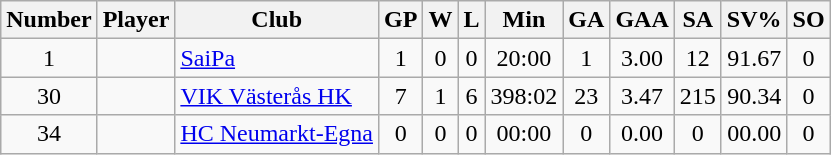<table class="wikitable sortable" style="text-align: center;">
<tr>
<th>Number</th>
<th>Player</th>
<th>Club</th>
<th>GP</th>
<th>W</th>
<th>L</th>
<th>Min</th>
<th>GA</th>
<th>GAA</th>
<th>SA</th>
<th>SV%</th>
<th>SO</th>
</tr>
<tr>
<td>1</td>
<td align=left></td>
<td align=left> <a href='#'>SaiPa</a></td>
<td>1</td>
<td>0</td>
<td>0</td>
<td>20:00</td>
<td>1</td>
<td>3.00</td>
<td>12</td>
<td>91.67</td>
<td>0</td>
</tr>
<tr>
<td>30</td>
<td align=left></td>
<td align=left> <a href='#'>VIK Västerås HK</a></td>
<td>7</td>
<td>1</td>
<td>6</td>
<td>398:02</td>
<td>23</td>
<td>3.47</td>
<td>215</td>
<td>90.34</td>
<td>0</td>
</tr>
<tr>
<td>34</td>
<td align=left></td>
<td align=left> <a href='#'>HC Neumarkt-Egna</a></td>
<td>0</td>
<td>0</td>
<td>0</td>
<td>00:00</td>
<td>0</td>
<td>0.00</td>
<td>0</td>
<td>00.00</td>
<td>0</td>
</tr>
</table>
